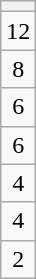<table class="wikitable">
<tr>
<th></th>
</tr>
<tr>
<td style="text-align:center;">12</td>
</tr>
<tr>
<td style="text-align:center;">8</td>
</tr>
<tr>
<td style="text-align:center;">6</td>
</tr>
<tr>
<td style="text-align:center;">6</td>
</tr>
<tr>
<td style="text-align:center;">4</td>
</tr>
<tr>
<td style="text-align:center;">4</td>
</tr>
<tr>
<td style="text-align:center;">2</td>
</tr>
</table>
